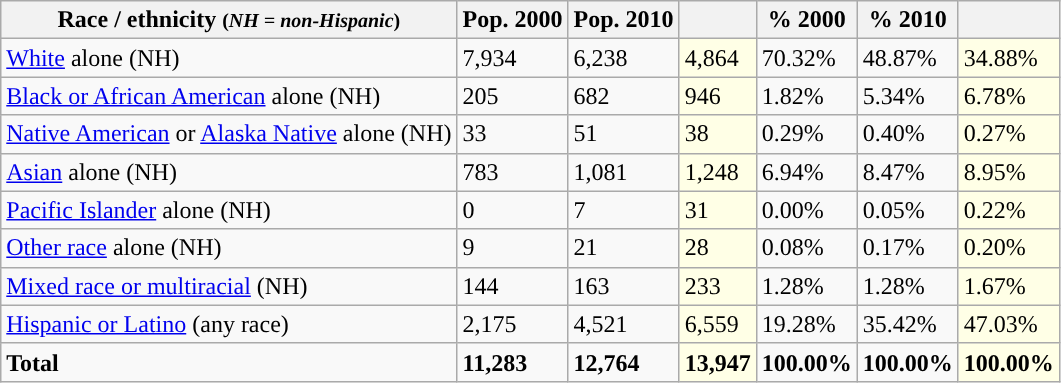<table class="wikitable">
<tr>
<th>Race / ethnicity <small>(<em>NH = non-Hispanic</em>)</small></th>
<th>Pop. 2000</th>
<th>Pop. 2010</th>
<th></th>
<th>% 2000</th>
<th>% 2010</th>
<th></th>
</tr>
<tr>
<td><a href='#'>White</a> alone (NH)</td>
<td>7,934</td>
<td>6,238</td>
<td style='background: #ffffe6;'>4,864</td>
<td>70.32%</td>
<td>48.87%</td>
<td style='background: #ffffe6;'>34.88%</td>
</tr>
<tr>
<td><a href='#'>Black or African American</a> alone (NH)</td>
<td>205</td>
<td>682</td>
<td style='background: #ffffe6;'>946</td>
<td>1.82%</td>
<td>5.34%</td>
<td style='background: #ffffe6;'>6.78%</td>
</tr>
<tr>
<td><a href='#'>Native American</a> or <a href='#'>Alaska Native</a> alone (NH)</td>
<td>33</td>
<td>51</td>
<td style='background: #ffffe6;'>38</td>
<td>0.29%</td>
<td>0.40%</td>
<td style='background: #ffffe6;'>0.27%</td>
</tr>
<tr>
<td><a href='#'>Asian</a> alone (NH)</td>
<td>783</td>
<td>1,081</td>
<td style='background: #ffffe6;'>1,248</td>
<td>6.94%</td>
<td>8.47%</td>
<td style='background: #ffffe6;'>8.95%</td>
</tr>
<tr>
<td><a href='#'>Pacific Islander</a> alone (NH)</td>
<td>0</td>
<td>7</td>
<td style='background: #ffffe6;'>31</td>
<td>0.00%</td>
<td>0.05%</td>
<td style='background: #ffffe6;'>0.22%</td>
</tr>
<tr>
<td><a href='#'>Other race</a> alone (NH)</td>
<td>9</td>
<td>21</td>
<td style='background: #ffffe6;'>28</td>
<td>0.08%</td>
<td>0.17%</td>
<td style='background: #ffffe6;'>0.20%</td>
</tr>
<tr>
<td><a href='#'>Mixed race or multiracial</a> (NH)</td>
<td>144</td>
<td>163</td>
<td style='background: #ffffe6;'>233</td>
<td>1.28%</td>
<td>1.28%</td>
<td style='background: #ffffe6;'>1.67%</td>
</tr>
<tr>
<td><a href='#'>Hispanic or Latino</a> (any race)</td>
<td>2,175</td>
<td>4,521</td>
<td style='background: #ffffe6;'>6,559</td>
<td>19.28%</td>
<td>35.42%</td>
<td style='background: #ffffe6;'>47.03%</td>
</tr>
<tr>
<td><strong>Total</strong></td>
<td><strong>11,283</strong></td>
<td><strong>12,764</strong></td>
<td style='background: #ffffe6;'><strong>13,947</strong></td>
<td><strong>100.00%</strong></td>
<td><strong>100.00%</strong></td>
<td style='background: #ffffe6;'><strong>100.00%</strong></td>
</tr>
</table>
